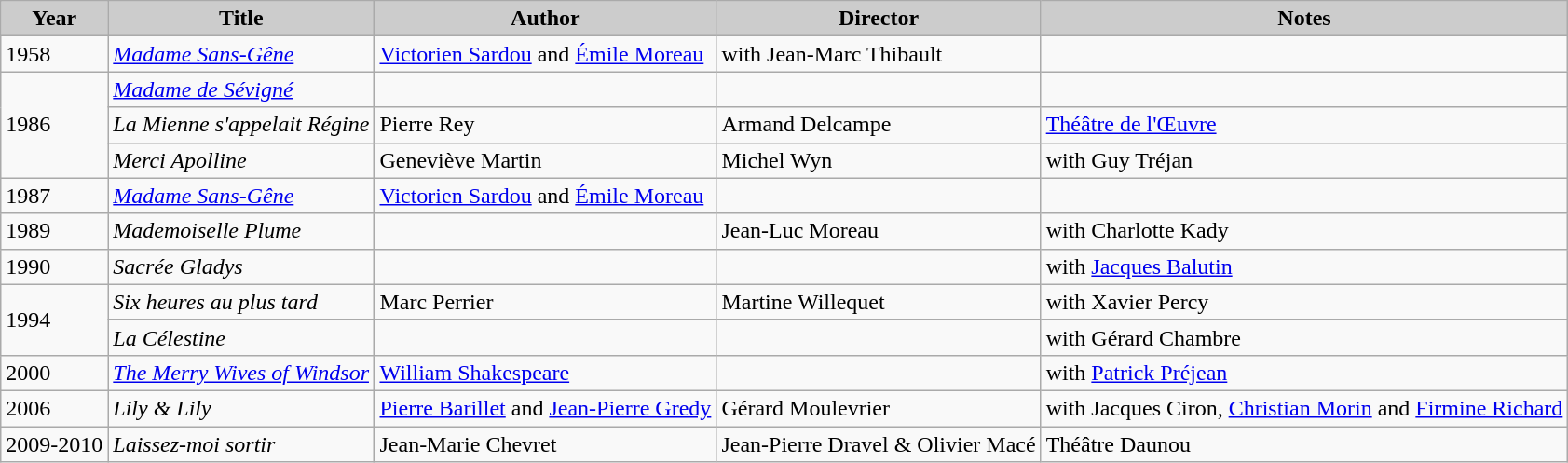<table class="wikitable">
<tr>
<th style="background: #CCCCCC;">Year</th>
<th style="background: #CCCCCC;">Title</th>
<th style="background: #CCCCCC;">Author</th>
<th style="background: #CCCCCC;">Director</th>
<th style="background: #CCCCCC;">Notes</th>
</tr>
<tr>
<td>1958</td>
<td><em><a href='#'>Madame Sans-Gêne</a></em></td>
<td><a href='#'>Victorien Sardou</a> and <a href='#'>Émile Moreau</a></td>
<td>with Jean-Marc Thibault</td>
</tr>
<tr>
<td rowspan=3>1986</td>
<td><em><a href='#'>Madame de Sévigné</a></em></td>
<td></td>
<td></td>
<td></td>
</tr>
<tr>
<td><em>La Mienne s'appelait Régine</em></td>
<td>Pierre Rey</td>
<td>Armand Delcampe</td>
<td><a href='#'>Théâtre de l'Œuvre</a></td>
</tr>
<tr>
<td><em>Merci Apolline</em></td>
<td>Geneviève Martin</td>
<td>Michel Wyn</td>
<td>with Guy Tréjan</td>
</tr>
<tr>
<td>1987</td>
<td><em><a href='#'>Madame Sans-Gêne</a></em></td>
<td><a href='#'>Victorien Sardou</a> and <a href='#'>Émile Moreau</a></td>
<td></td>
<td></td>
</tr>
<tr>
<td>1989</td>
<td><em>Mademoiselle Plume</em></td>
<td></td>
<td>Jean-Luc Moreau</td>
<td>with Charlotte Kady</td>
</tr>
<tr>
<td>1990</td>
<td><em>Sacrée Gladys</em></td>
<td></td>
<td></td>
<td>with <a href='#'>Jacques Balutin</a></td>
</tr>
<tr>
<td rowspan=2>1994</td>
<td><em>Six heures au plus tard</em></td>
<td>Marc Perrier</td>
<td>Martine Willequet</td>
<td>with Xavier Percy</td>
</tr>
<tr>
<td><em>La Célestine</em></td>
<td></td>
<td></td>
<td>with Gérard Chambre</td>
</tr>
<tr>
<td>2000</td>
<td><em><a href='#'>The Merry Wives of Windsor</a></em></td>
<td><a href='#'>William Shakespeare</a></td>
<td></td>
<td>with <a href='#'>Patrick Préjean</a></td>
</tr>
<tr>
<td>2006</td>
<td><em>Lily & Lily</em></td>
<td><a href='#'>Pierre Barillet</a> and <a href='#'>Jean-Pierre Gredy</a></td>
<td>Gérard Moulevrier</td>
<td>with Jacques Ciron, <a href='#'>Christian Morin</a> and <a href='#'>Firmine Richard</a></td>
</tr>
<tr>
<td>2009-2010</td>
<td><em>Laissez-moi sortir</em></td>
<td>Jean-Marie Chevret</td>
<td>Jean-Pierre Dravel & Olivier Macé</td>
<td>Théâtre Daunou</td>
</tr>
</table>
